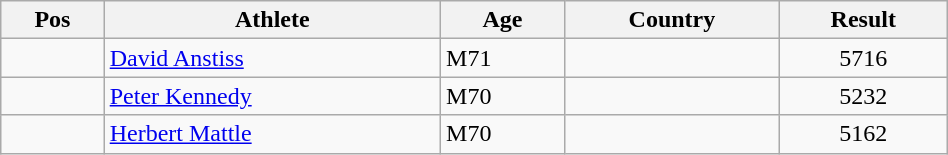<table class="wikitable"  style="text-align:center; width:50%;">
<tr>
<th>Pos</th>
<th>Athlete</th>
<th>Age</th>
<th>Country</th>
<th>Result</th>
</tr>
<tr>
<td align=center></td>
<td align=left><a href='#'>David Anstiss</a></td>
<td align=left>M71</td>
<td align=left></td>
<td>5716</td>
</tr>
<tr>
<td align=center></td>
<td align=left><a href='#'>Peter Kennedy</a></td>
<td align=left>M70</td>
<td align=left></td>
<td>5232</td>
</tr>
<tr>
<td align=center></td>
<td align=left><a href='#'>Herbert Mattle</a></td>
<td align=left>M70</td>
<td align=left></td>
<td>5162</td>
</tr>
</table>
